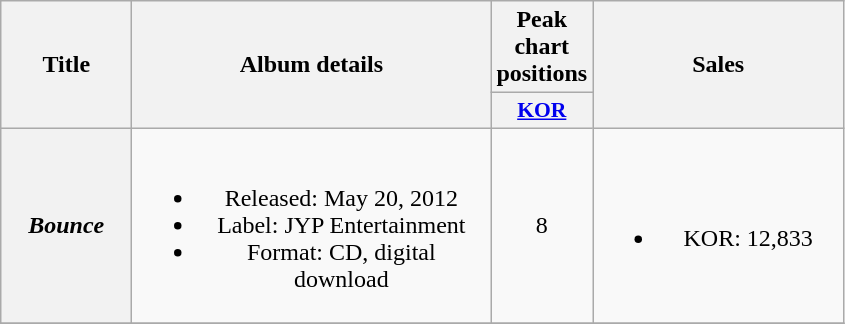<table class="wikitable plainrowheaders" style="text-align:center;">
<tr>
<th scope="col" rowspan="2" style="width:5em;">Title</th>
<th scope="col" rowspan="2" style="width:14.5em;">Album details</th>
<th scope="col" colspan="1">Peak chart positions</th>
<th scope="col" rowspan="2" style="width:10em;">Sales</th>
</tr>
<tr>
<th scope="col" style="width:3em;font-size:90%;"><a href='#'>KOR</a><br></th>
</tr>
<tr>
<th scope="row"><em>Bounce</em></th>
<td><br><ul><li>Released: May 20, 2012</li><li>Label: JYP Entertainment</li><li>Format: CD, digital download</li></ul></td>
<td>8</td>
<td><br><ul><li>KOR: 12,833</li></ul></td>
</tr>
<tr>
</tr>
</table>
